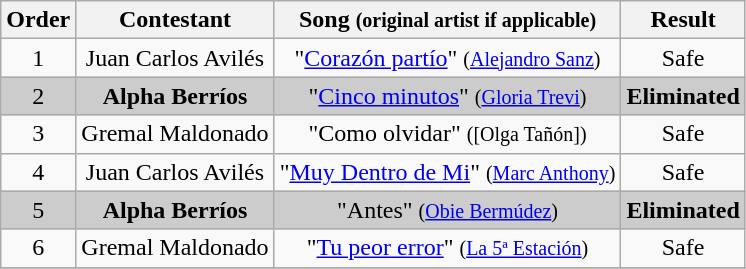<table class="wikitable plainrowheaders" style="text-align:center;">
<tr style="background:#f2f2f2;">
<th scope="col">Order</th>
<th scope="col">Contestant</th>
<th scope="col">Song <small>(original artist if applicable)</small></th>
<th scope="col">Result</th>
</tr>
<tr>
<td>1</td>
<td scope="row">Juan Carlos Avilés</td>
<td>"<a href='#'>Corazón partío</a>" <small>(<a href='#'>Alejandro Sanz</a>)</small></td>
<td>Safe</td>
</tr>
<tr style="background:#ccc;">
<td>2</td>
<td scope="row"><strong>Alpha Berríos</strong></td>
<td>"<a href='#'>Cinco minutos</a>" <small>(<a href='#'>Gloria Trevi</a>)</small></td>
<td><strong>Eliminated</strong></td>
</tr>
<tr>
<td>3</td>
<td scope="row">Gremal Maldonado</td>
<td>"Como olvidar" <small>([Olga Tañón])</small></td>
<td>Safe</td>
</tr>
<tr>
<td>4</td>
<td scope="row">Juan Carlos Avilés</td>
<td>"<a href='#'>Muy Dentro de Mi</a>" <small>(<a href='#'>Marc Anthony</a>)</small></td>
<td>Safe</td>
</tr>
<tr style="background:#ccc;">
<td>5</td>
<td scope="row"><strong>Alpha Berríos</strong></td>
<td>"Antes" <small>(<a href='#'>Obie Bermúdez</a>)</small></td>
<td><strong>Eliminated</strong></td>
</tr>
<tr>
<td>6</td>
<td scope="row">Gremal Maldonado</td>
<td>"<a href='#'>Tu peor error</a>" <small>(<a href='#'>La 5ª Estación</a>)</small></td>
<td>Safe</td>
</tr>
<tr>
</tr>
</table>
